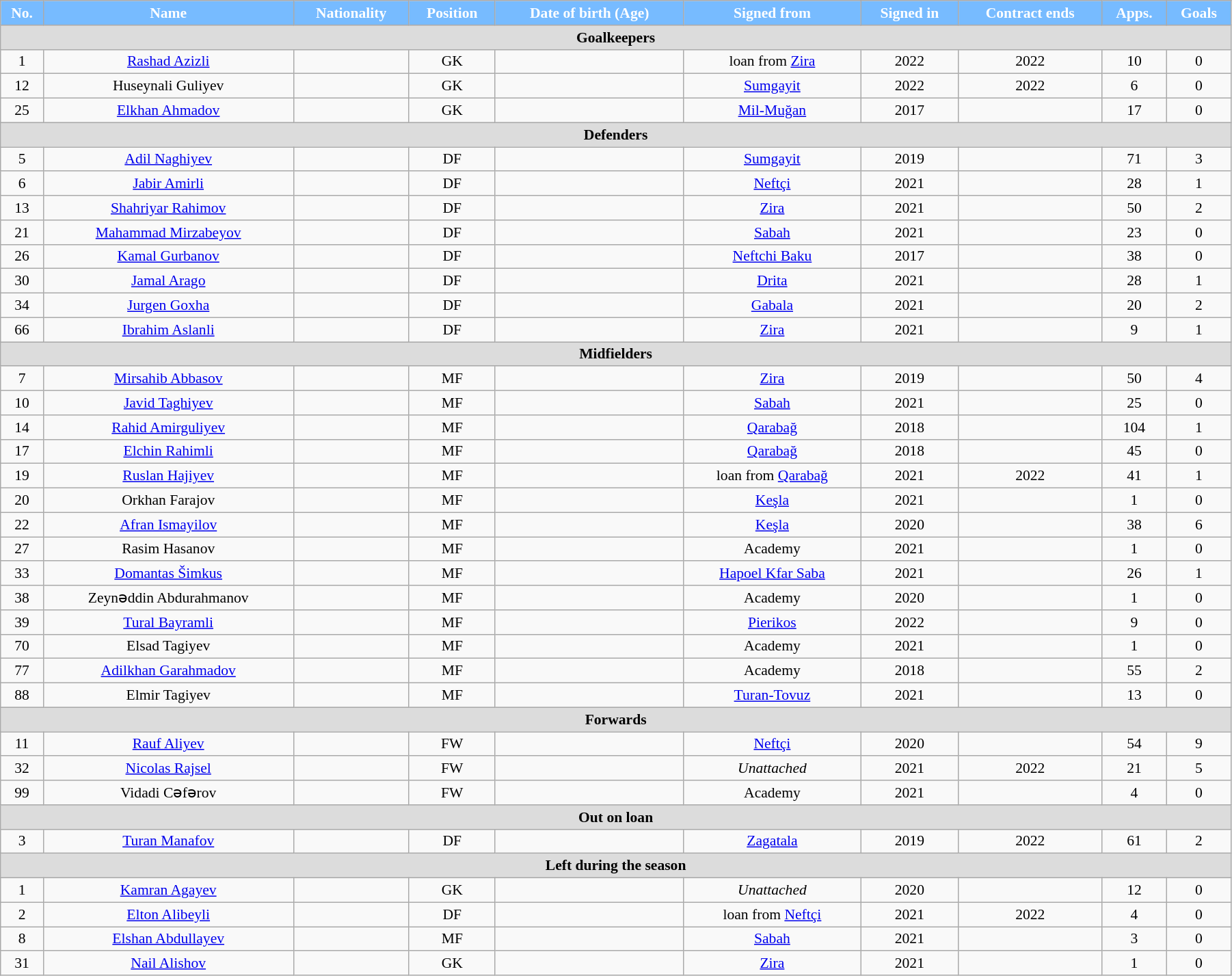<table class="wikitable"  style="text-align:center; font-size:90%; width:95%;">
<tr>
<th style="background:#77BBFF; color:#FFFFFF; text-align:center;">No.</th>
<th style="background:#77BBFF; color:#FFFFFF; text-align:center;">Name</th>
<th style="background:#77BBFF; color:#FFFFFF; text-align:center;">Nationality</th>
<th style="background:#77BBFF; color:#FFFFFF; text-align:center;">Position</th>
<th style="background:#77BBFF; color:#FFFFFF; text-align:center;">Date of birth (Age)</th>
<th style="background:#77BBFF; color:#FFFFFF; text-align:center;">Signed from</th>
<th style="background:#77BBFF; color:#FFFFFF; text-align:center;">Signed in</th>
<th style="background:#77BBFF; color:#FFFFFF; text-align:center;">Contract ends</th>
<th style="background:#77BBFF; color:#FFFFFF; text-align:center;">Apps.</th>
<th style="background:#77BBFF; color:#FFFFFF; text-align:center;">Goals</th>
</tr>
<tr>
<th colspan="11"  style="background:#dcdcdc; text-align:center;">Goalkeepers</th>
</tr>
<tr>
<td>1</td>
<td><a href='#'>Rashad Azizli</a></td>
<td></td>
<td>GK</td>
<td></td>
<td>loan from <a href='#'>Zira</a></td>
<td>2022</td>
<td>2022</td>
<td>10</td>
<td>0</td>
</tr>
<tr>
<td>12</td>
<td>Huseynali Guliyev</td>
<td></td>
<td>GK</td>
<td></td>
<td><a href='#'>Sumgayit</a></td>
<td>2022</td>
<td>2022</td>
<td>6</td>
<td>0</td>
</tr>
<tr>
<td>25</td>
<td><a href='#'>Elkhan Ahmadov</a></td>
<td></td>
<td>GK</td>
<td></td>
<td><a href='#'>Mil-Muğan</a></td>
<td>2017</td>
<td></td>
<td>17</td>
<td>0</td>
</tr>
<tr>
<th colspan="11"  style="background:#dcdcdc; text-align:center;">Defenders</th>
</tr>
<tr>
<td>5</td>
<td><a href='#'>Adil Naghiyev</a></td>
<td></td>
<td>DF</td>
<td></td>
<td><a href='#'>Sumgayit</a></td>
<td>2019</td>
<td></td>
<td>71</td>
<td>3</td>
</tr>
<tr>
<td>6</td>
<td><a href='#'>Jabir Amirli</a></td>
<td></td>
<td>DF</td>
<td></td>
<td><a href='#'>Neftçi</a></td>
<td>2021</td>
<td></td>
<td>28</td>
<td>1</td>
</tr>
<tr>
<td>13</td>
<td><a href='#'>Shahriyar Rahimov</a></td>
<td></td>
<td>DF</td>
<td></td>
<td><a href='#'>Zira</a></td>
<td>2021</td>
<td></td>
<td>50</td>
<td>2</td>
</tr>
<tr>
<td>21</td>
<td><a href='#'>Mahammad Mirzabeyov</a></td>
<td></td>
<td>DF</td>
<td></td>
<td><a href='#'>Sabah</a></td>
<td>2021</td>
<td></td>
<td>23</td>
<td>0</td>
</tr>
<tr>
<td>26</td>
<td><a href='#'>Kamal Gurbanov</a></td>
<td></td>
<td>DF</td>
<td></td>
<td><a href='#'>Neftchi Baku</a></td>
<td>2017</td>
<td></td>
<td>38</td>
<td>0</td>
</tr>
<tr>
<td>30</td>
<td><a href='#'>Jamal Arago</a></td>
<td></td>
<td>DF</td>
<td></td>
<td><a href='#'>Drita</a></td>
<td>2021</td>
<td></td>
<td>28</td>
<td>1</td>
</tr>
<tr>
<td>34</td>
<td><a href='#'>Jurgen Goxha</a></td>
<td></td>
<td>DF</td>
<td></td>
<td><a href='#'>Gabala</a></td>
<td>2021</td>
<td></td>
<td>20</td>
<td>2</td>
</tr>
<tr>
<td>66</td>
<td><a href='#'>Ibrahim Aslanli</a></td>
<td></td>
<td>DF</td>
<td></td>
<td><a href='#'>Zira</a></td>
<td>2021</td>
<td></td>
<td>9</td>
<td>1</td>
</tr>
<tr>
<th colspan="11"  style="background:#dcdcdc; text-align:center;">Midfielders</th>
</tr>
<tr>
<td>7</td>
<td><a href='#'>Mirsahib Abbasov</a></td>
<td></td>
<td>MF</td>
<td></td>
<td><a href='#'>Zira</a></td>
<td>2019</td>
<td></td>
<td>50</td>
<td>4</td>
</tr>
<tr>
<td>10</td>
<td><a href='#'>Javid Taghiyev</a></td>
<td></td>
<td>MF</td>
<td></td>
<td><a href='#'>Sabah</a></td>
<td>2021</td>
<td></td>
<td>25</td>
<td>0</td>
</tr>
<tr>
<td>14</td>
<td><a href='#'>Rahid Amirguliyev</a></td>
<td></td>
<td>MF</td>
<td></td>
<td><a href='#'>Qarabağ</a></td>
<td>2018</td>
<td></td>
<td>104</td>
<td>1</td>
</tr>
<tr>
<td>17</td>
<td><a href='#'>Elchin Rahimli</a></td>
<td></td>
<td>MF</td>
<td></td>
<td><a href='#'>Qarabağ</a></td>
<td>2018</td>
<td></td>
<td>45</td>
<td>0</td>
</tr>
<tr>
<td>19</td>
<td><a href='#'>Ruslan Hajiyev</a></td>
<td></td>
<td>MF</td>
<td></td>
<td>loan from <a href='#'> Qarabağ</a></td>
<td>2021</td>
<td>2022</td>
<td>41</td>
<td>1</td>
</tr>
<tr>
<td>20</td>
<td>Orkhan Farajov</td>
<td></td>
<td>MF</td>
<td></td>
<td><a href='#'>Keşla</a></td>
<td>2021</td>
<td></td>
<td>1</td>
<td>0</td>
</tr>
<tr>
<td>22</td>
<td><a href='#'>Afran Ismayilov</a></td>
<td></td>
<td>MF</td>
<td></td>
<td><a href='#'>Keşla</a></td>
<td>2020</td>
<td></td>
<td>38</td>
<td>6</td>
</tr>
<tr>
<td>27</td>
<td>Rasim Hasanov</td>
<td></td>
<td>MF</td>
<td></td>
<td>Academy</td>
<td>2021</td>
<td></td>
<td>1</td>
<td>0</td>
</tr>
<tr>
<td>33</td>
<td><a href='#'>Domantas Šimkus</a></td>
<td></td>
<td>MF</td>
<td></td>
<td><a href='#'>Hapoel Kfar Saba</a></td>
<td>2021</td>
<td></td>
<td>26</td>
<td>1</td>
</tr>
<tr>
<td>38</td>
<td>Zeynəddin Abdurahmanov</td>
<td></td>
<td>MF</td>
<td></td>
<td>Academy</td>
<td>2020</td>
<td></td>
<td>1</td>
<td>0</td>
</tr>
<tr>
<td>39</td>
<td><a href='#'>Tural Bayramli</a></td>
<td></td>
<td>MF</td>
<td></td>
<td><a href='#'>Pierikos</a></td>
<td>2022</td>
<td></td>
<td>9</td>
<td>0</td>
</tr>
<tr>
<td>70</td>
<td>Elsad Tagiyev</td>
<td></td>
<td>MF</td>
<td></td>
<td>Academy</td>
<td>2021</td>
<td></td>
<td>1</td>
<td>0</td>
</tr>
<tr>
<td>77</td>
<td><a href='#'>Adilkhan Garahmadov</a></td>
<td></td>
<td>MF</td>
<td></td>
<td>Academy</td>
<td>2018</td>
<td></td>
<td>55</td>
<td>2</td>
</tr>
<tr>
<td>88</td>
<td>Elmir Tagiyev</td>
<td></td>
<td>MF</td>
<td></td>
<td><a href='#'>Turan-Tovuz</a></td>
<td>2021</td>
<td></td>
<td>13</td>
<td>0</td>
</tr>
<tr>
<th colspan="11"  style="background:#dcdcdc; text-align:center;">Forwards</th>
</tr>
<tr>
<td>11</td>
<td><a href='#'>Rauf Aliyev</a></td>
<td></td>
<td>FW</td>
<td></td>
<td><a href='#'>Neftçi</a></td>
<td>2020</td>
<td></td>
<td>54</td>
<td>9</td>
</tr>
<tr>
<td>32</td>
<td><a href='#'>Nicolas Rajsel</a></td>
<td></td>
<td>FW</td>
<td></td>
<td><em>Unattached</em></td>
<td>2021</td>
<td>2022</td>
<td>21</td>
<td>5</td>
</tr>
<tr>
<td>99</td>
<td>Vidadi Cəfərov</td>
<td></td>
<td>FW</td>
<td></td>
<td>Academy</td>
<td>2021</td>
<td></td>
<td>4</td>
<td>0</td>
</tr>
<tr>
<th colspan="11"  style="background:#dcdcdc; text-align:center;">Out on loan</th>
</tr>
<tr>
<td>3</td>
<td><a href='#'>Turan Manafov</a></td>
<td></td>
<td>DF</td>
<td></td>
<td><a href='#'>Zagatala</a></td>
<td>2019</td>
<td>2022</td>
<td>61</td>
<td>2</td>
</tr>
<tr>
<th colspan="11"  style="background:#dcdcdc; text-align:center;">Left during the season</th>
</tr>
<tr>
<td>1</td>
<td><a href='#'>Kamran Agayev</a></td>
<td></td>
<td>GK</td>
<td></td>
<td><em>Unattached</em></td>
<td>2020</td>
<td></td>
<td>12</td>
<td>0</td>
</tr>
<tr>
<td>2</td>
<td><a href='#'>Elton Alibeyli</a></td>
<td></td>
<td>DF</td>
<td></td>
<td>loan from <a href='#'>Neftçi</a></td>
<td>2021</td>
<td>2022</td>
<td>4</td>
<td>0</td>
</tr>
<tr>
<td>8</td>
<td><a href='#'>Elshan Abdullayev</a></td>
<td></td>
<td>MF</td>
<td></td>
<td><a href='#'>Sabah</a></td>
<td>2021</td>
<td></td>
<td>3</td>
<td>0</td>
</tr>
<tr>
<td>31</td>
<td><a href='#'>Nail Alishov</a></td>
<td></td>
<td>GK</td>
<td></td>
<td><a href='#'>Zira</a></td>
<td>2021</td>
<td></td>
<td>1</td>
<td>0</td>
</tr>
</table>
